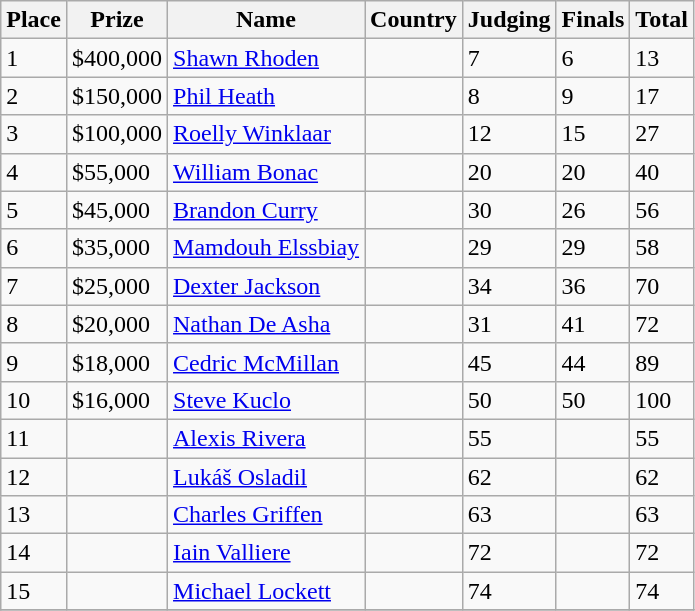<table class="wikitable">
<tr>
<th>Place</th>
<th>Prize</th>
<th>Name</th>
<th>Country</th>
<th>Judging</th>
<th>Finals</th>
<th>Total</th>
</tr>
<tr>
<td>1</td>
<td>$400,000</td>
<td><a href='#'>Shawn Rhoden </a></td>
<td></td>
<td>7</td>
<td>6</td>
<td>13</td>
</tr>
<tr>
<td>2</td>
<td>$150,000</td>
<td><a href='#'>Phil Heath</a></td>
<td></td>
<td>8</td>
<td>9</td>
<td>17</td>
</tr>
<tr>
<td>3</td>
<td>$100,000</td>
<td><a href='#'>Roelly Winklaar</a></td>
<td></td>
<td>12</td>
<td>15</td>
<td>27</td>
</tr>
<tr>
<td>4</td>
<td>$55,000</td>
<td><a href='#'>William Bonac</a></td>
<td></td>
<td>20</td>
<td>20</td>
<td>40</td>
</tr>
<tr>
<td>5</td>
<td>$45,000</td>
<td><a href='#'>Brandon Curry</a></td>
<td></td>
<td>30</td>
<td>26</td>
<td>56</td>
</tr>
<tr>
<td>6</td>
<td>$35,000</td>
<td><a href='#'>Mamdouh Elssbiay</a></td>
<td></td>
<td>29</td>
<td>29</td>
<td>58</td>
</tr>
<tr>
<td>7</td>
<td>$25,000</td>
<td><a href='#'>Dexter Jackson</a></td>
<td></td>
<td>34</td>
<td>36</td>
<td>70</td>
</tr>
<tr>
<td>8</td>
<td>$20,000</td>
<td><a href='#'>Nathan De Asha</a></td>
<td></td>
<td>31</td>
<td>41</td>
<td>72</td>
</tr>
<tr>
<td>9</td>
<td>$18,000</td>
<td><a href='#'>Cedric McMillan</a></td>
<td></td>
<td>45</td>
<td>44</td>
<td>89</td>
</tr>
<tr>
<td>10</td>
<td>$16,000</td>
<td><a href='#'>Steve Kuclo</a></td>
<td></td>
<td>50</td>
<td>50</td>
<td>100</td>
</tr>
<tr>
<td>11</td>
<td></td>
<td><a href='#'>Alexis Rivera</a></td>
<td></td>
<td>55</td>
<td></td>
<td>55</td>
</tr>
<tr>
<td>12</td>
<td></td>
<td><a href='#'>Lukáš Osladil</a></td>
<td></td>
<td>62</td>
<td></td>
<td>62</td>
</tr>
<tr>
<td>13</td>
<td></td>
<td><a href='#'>Charles Griffen</a></td>
<td></td>
<td>63</td>
<td></td>
<td>63</td>
</tr>
<tr>
<td>14</td>
<td></td>
<td><a href='#'>Iain Valliere</a></td>
<td></td>
<td>72</td>
<td></td>
<td>72</td>
</tr>
<tr>
<td>15</td>
<td></td>
<td><a href='#'>Michael Lockett</a></td>
<td></td>
<td>74</td>
<td></td>
<td>74</td>
</tr>
<tr>
</tr>
</table>
